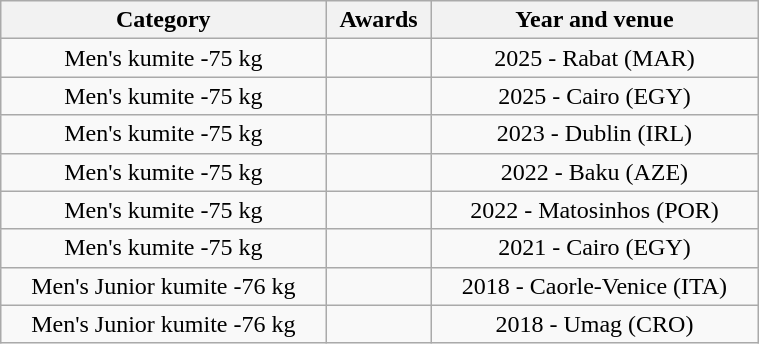<table class="wikitable sortable" width=40% style="font-size:100%; text-align:center;">
<tr>
<th>Category</th>
<th>Awards</th>
<th>Year and venue</th>
</tr>
<tr>
<td>Men's kumite -75 kg</td>
<td></td>
<td>2025 - Rabat (MAR)</td>
</tr>
<tr>
<td>Men's kumite -75 kg</td>
<td></td>
<td>2025 - Cairo (EGY)</td>
</tr>
<tr>
<td>Men's kumite -75 kg</td>
<td></td>
<td>2023 - Dublin (IRL)</td>
</tr>
<tr>
<td>Men's kumite -75 kg</td>
<td></td>
<td>2022 - Baku (AZE)</td>
</tr>
<tr>
<td>Men's kumite -75 kg</td>
<td></td>
<td>2022 - Matosinhos (POR)</td>
</tr>
<tr>
<td>Men's kumite -75 kg</td>
<td></td>
<td>2021 - Cairo (EGY)</td>
</tr>
<tr>
<td>Men's Junior kumite -76 kg</td>
<td></td>
<td>2018 - Caorle-Venice (ITA)</td>
</tr>
<tr>
<td>Men's Junior kumite -76 kg</td>
<td></td>
<td>2018 - Umag (CRO)</td>
</tr>
</table>
